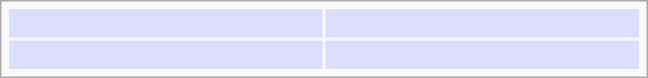<table class="infobox" style="width: 30em; text-align: left; font-size: 90%; vertical-align: middle;">
<tr style="background:#ddf;">
<td style="text-align:center;"><br></td>
<td></td>
</tr>
<tr style="background:#ddf;">
<td style="text-align:center;"><br></td>
<td></td>
</tr>
</table>
